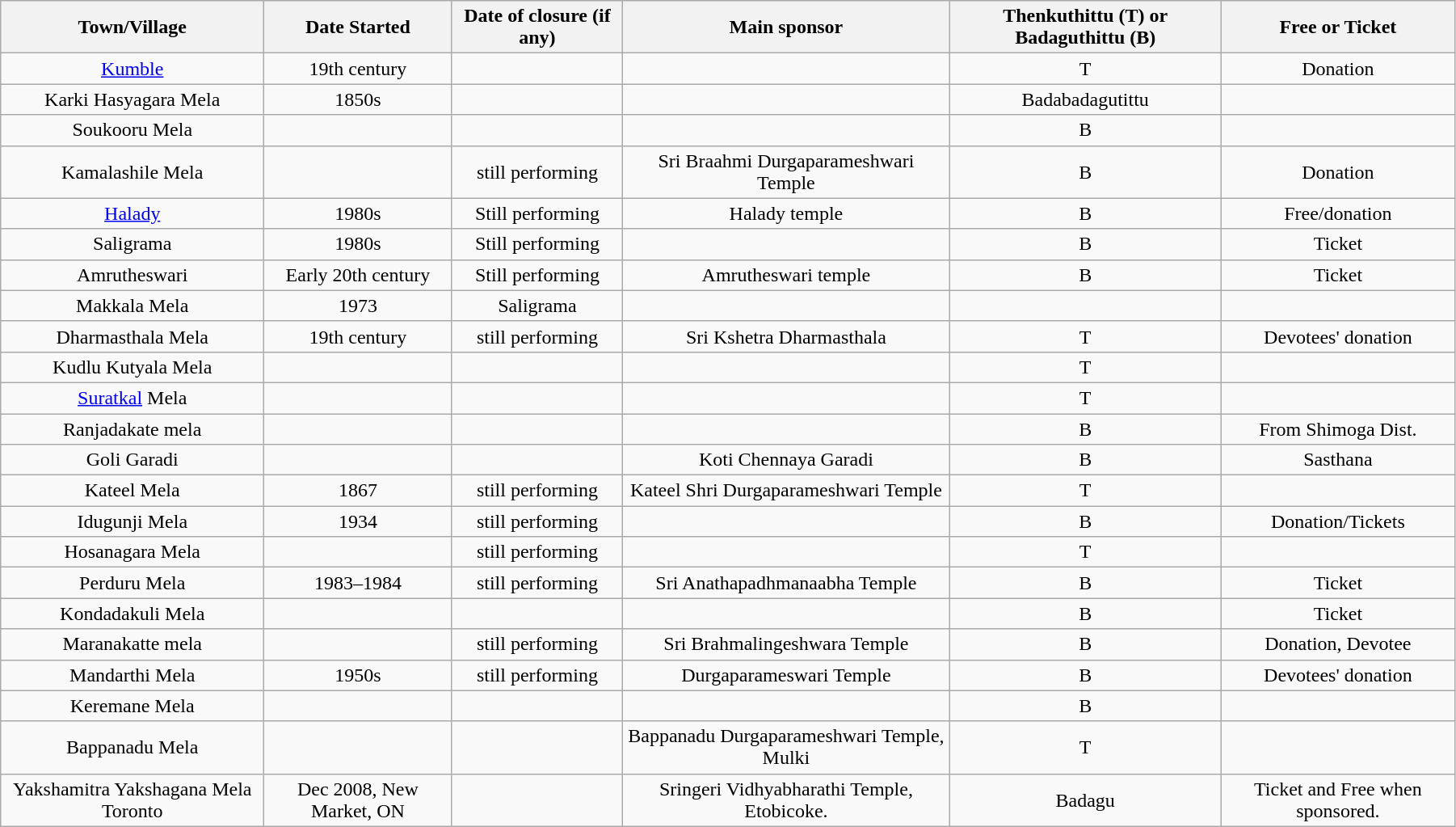<table class="wikitable sortable" style="text-align:center;" width="95%">
<tr>
<th>Town/Village</th>
<th>Date Started</th>
<th>Date of closure (if any)</th>
<th>Main sponsor</th>
<th>Thenkuthittu (T) or Badaguthittu (B)</th>
<th>Free or Ticket</th>
</tr>
<tr>
<td><a href='#'>Kumble</a></td>
<td>19th century</td>
<td></td>
<td></td>
<td>T</td>
<td>Donation</td>
</tr>
<tr>
<td>Karki Hasyagara Mela</td>
<td>1850s</td>
<td></td>
<td></td>
<td>Badabadagutittu</td>
<td></td>
</tr>
<tr>
<td>Soukooru Mela</td>
<td></td>
<td></td>
<td></td>
<td>B</td>
<td></td>
</tr>
<tr>
<td>Kamalashile Mela</td>
<td></td>
<td>still performing</td>
<td>Sri Braahmi Durgaparameshwari Temple</td>
<td>B</td>
<td>Donation</td>
</tr>
<tr>
<td><a href='#'>Halady</a></td>
<td>1980s</td>
<td>Still performing</td>
<td>Halady temple</td>
<td>B</td>
<td>Free/donation</td>
</tr>
<tr>
<td>Saligrama</td>
<td>1980s</td>
<td>Still performing</td>
<td></td>
<td>B</td>
<td>Ticket</td>
</tr>
<tr>
<td>Amrutheswari</td>
<td>Early 20th century</td>
<td>Still performing</td>
<td>Amrutheswari temple</td>
<td>B</td>
<td>Ticket</td>
</tr>
<tr>
<td>Makkala Mela</td>
<td>1973</td>
<td>Saligrama</td>
<td></td>
<td></td>
<td></td>
</tr>
<tr>
<td>Dharmasthala Mela</td>
<td>19th century </td>
<td>still performing</td>
<td>Sri Kshetra Dharmasthala</td>
<td>T</td>
<td>Devotees' donation</td>
</tr>
<tr>
<td>Kudlu Kutyala Mela</td>
<td></td>
<td></td>
<td></td>
<td>T</td>
<td></td>
</tr>
<tr>
<td><a href='#'>Suratkal</a> Mela</td>
<td></td>
<td></td>
<td></td>
<td>T</td>
<td></td>
</tr>
<tr>
<td>Ranjadakate mela</td>
<td></td>
<td></td>
<td></td>
<td>B</td>
<td>From Shimoga Dist.</td>
</tr>
<tr>
<td>Goli Garadi</td>
<td></td>
<td></td>
<td>Koti Chennaya Garadi</td>
<td>B</td>
<td>Sasthana</td>
</tr>
<tr>
<td>Kateel Mela</td>
<td>1867</td>
<td>still performing</td>
<td>Kateel Shri Durgaparameshwari Temple</td>
<td>T</td>
<td></td>
</tr>
<tr>
<td>Idugunji Mela</td>
<td>1934</td>
<td>still performing</td>
<td></td>
<td>B</td>
<td>Donation/Tickets</td>
</tr>
<tr>
<td>Hosanagara Mela</td>
<td></td>
<td>still performing</td>
<td></td>
<td>T</td>
<td></td>
</tr>
<tr>
<td>Perduru Mela</td>
<td>1983–1984</td>
<td>still performing</td>
<td>Sri Anathapadhmanaabha Temple</td>
<td>B</td>
<td>Ticket</td>
</tr>
<tr>
<td>Kondadakuli Mela</td>
<td></td>
<td></td>
<td></td>
<td>B</td>
<td>Ticket</td>
</tr>
<tr>
<td>Maranakatte mela</td>
<td></td>
<td>still performing</td>
<td>Sri Brahmalingeshwara Temple</td>
<td>B</td>
<td>Donation, Devotee</td>
</tr>
<tr>
<td>Mandarthi Mela</td>
<td>1950s</td>
<td>still performing</td>
<td>Durgaparameswari Temple</td>
<td>B</td>
<td>Devotees' donation</td>
</tr>
<tr>
<td>Keremane Mela</td>
<td></td>
<td></td>
<td></td>
<td>B</td>
<td></td>
</tr>
<tr>
<td>Bappanadu Mela</td>
<td></td>
<td></td>
<td>Bappanadu Durgaparameshwari Temple, Mulki</td>
<td>T</td>
<td></td>
</tr>
<tr>
<td>Yakshamitra Yakshagana Mela Toronto</td>
<td>Dec 2008, New Market, ON</td>
<td></td>
<td>Sringeri Vidhyabharathi Temple, Etobicoke.</td>
<td>Badagu</td>
<td>Ticket and Free when sponsored.</td>
</tr>
</table>
